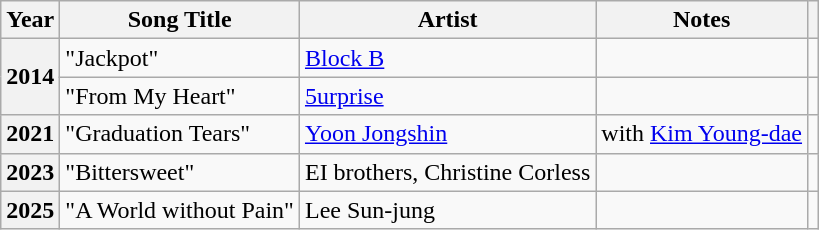<table class="wikitable plainrowheaders sortable">
<tr>
<th scope="col">Year</th>
<th scope="col">Song Title</th>
<th scope="col">Artist</th>
<th scope="col" class="unsortable">Notes</th>
<th scope="col" class="unsortable"></th>
</tr>
<tr>
<th scope="row" rowspan="2">2014</th>
<td>"Jackpot"</td>
<td><a href='#'>Block B</a></td>
<td></td>
<td></td>
</tr>
<tr>
<td>"From My Heart"</td>
<td><a href='#'>5urprise</a></td>
<td></td>
<td></td>
</tr>
<tr>
<th scope="row">2021</th>
<td>"Graduation Tears"</td>
<td><a href='#'>Yoon Jongshin</a></td>
<td>with <a href='#'>Kim Young-dae</a></td>
<td></td>
</tr>
<tr>
<th scope="row">2023</th>
<td>"Bittersweet"</td>
<td>EI brothers, Christine Corless</td>
<td></td>
<td></td>
</tr>
<tr>
<th scope="row">2025</th>
<td>"A World without Pain"</td>
<td>Lee Sun-jung</td>
<td></td>
<td></td>
</tr>
</table>
